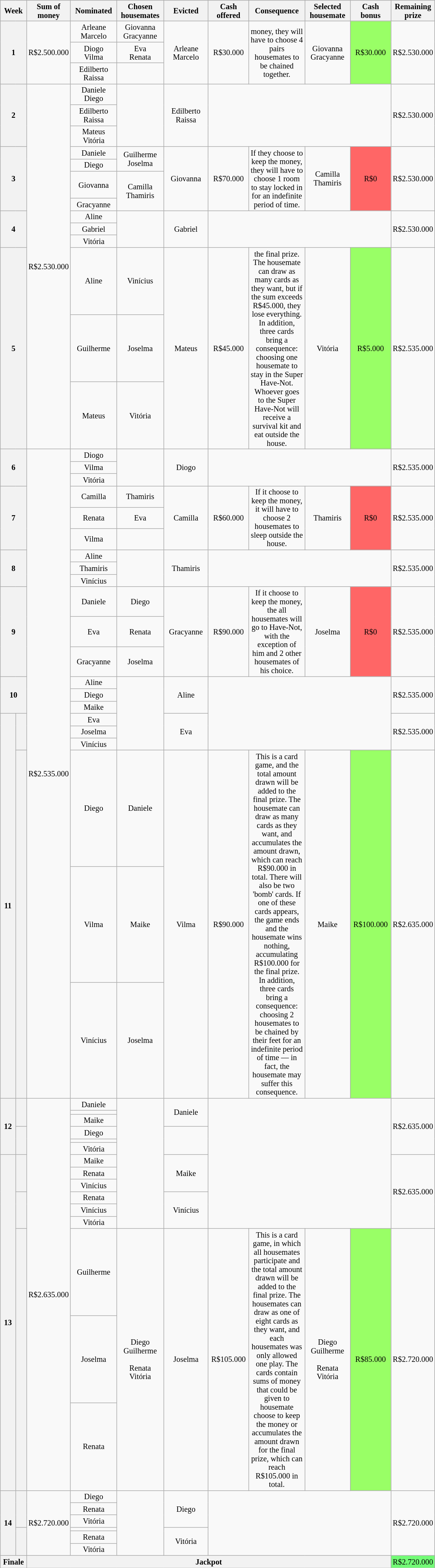<table class="wikitable" style="text-align:center; font-size:85%; width:60%; line-height:15px;">
<tr>
<th width="05.0%" colspan=2>Week</th>
<th width="10.0%">Sum of money</th>
<th width="12.0%">Nominated</th>
<th width="12.0%">Chosen housemates</th>
<th width="12.0%">Evicted</th>
<th width="10.0%">Cash offered</th>
<th width="15.0%">Consequence</th>
<th width="12.0%">Selected housemate</th>
<th width="10.0%">Cash bonus</th>
<th width="10.0%">Remaining prize</th>
</tr>
<tr>
<th width="5.0%" rowspan=3 colspan=2>1</th>
<td rowspan=3>R$2.500.000</td>
<td>Arleane<br>Marcelo</td>
<td>Giovanna<br>Gracyanne</td>
<td rowspan=3>Arleane<br>Marcelo</td>
<td rowspan=3>R$30.000</td>
<td rowspan=3> money, they will have to choose 4 pairs housemates to be chained together.</td>
<td rowspan=3>Giovanna<br>Gracyanne</td>
<td bgcolor=99FF66 rowspan=3>R$30.000</td>
<td rowspan=3>R$2.530.000</td>
</tr>
<tr>
<td>Diogo<br>Vilma</td>
<td>Eva<br>Renata</td>
</tr>
<tr>
<td>Edilberto<br>Raissa</td>
<td><br></td>
</tr>
<tr>
<th width="5.0%" rowspan=3 colspan=2>2</th>
<td rowspan=13>R$2.530.000</td>
<td>Daniele<br>Diego</td>
<td rowspan=3></td>
<td rowspan=3>Edilberto<br>Raissa</td>
<td rowspan=3 colspan=4></td>
<td rowspan=3>R$2.530.000</td>
</tr>
<tr>
<td>Edilberto<br>Raissa</td>
</tr>
<tr>
<td>Mateus<br>Vitória</td>
</tr>
<tr>
<th width="5.0%" rowspan=4 colspan=2>3</th>
<td>Daniele</td>
<td rowspan=2>Guilherme<br>Joselma</td>
<td rowspan=4>Giovanna</td>
<td rowspan=4>R$70.000</td>
<td rowspan=4>If they choose to keep the money, they will have to choose 1 room to stay locked in for an indefinite period of time.</td>
<td rowspan=4>Camilla<br>Thamiris</td>
<td rowspan=4 bgcolor=FF6666>R$0</td>
<td rowspan=4>R$2.530.000</td>
</tr>
<tr>
<td>Diego</td>
</tr>
<tr>
<td>Giovanna</td>
<td rowspan=2>Camilla<br>Thamiris</td>
</tr>
<tr>
<td>Gracyanne</td>
</tr>
<tr>
<th width="5.0%" rowspan=3 colspan=2>4</th>
<td>Aline</td>
<td rowspan=3></td>
<td rowspan=3>Gabriel</td>
<td rowspan=3 colspan=4></td>
<td rowspan=3>R$2.530.000</td>
</tr>
<tr>
<td>Gabriel</td>
</tr>
<tr>
<td>Vitória</td>
</tr>
<tr>
<th width="5.0%" rowspan=3 colspan=2>5</th>
<td>Aline</td>
<td>Vinícius</td>
<td rowspan=3>Mateus</td>
<td rowspan=3>R$45.000</td>
<td rowspan=3> the final prize. The housemate can draw as many cards as they want, but if the sum exceeds R$45.000, they lose everything. In addition, three cards bring a consequence: choosing one housemate to stay in the Super Have-Not. Whoever goes to the Super Have-Not will receive a survival kit and eat outside the house.</td>
<td rowspan=3>Vitória</td>
<td bgcolor=99FF66 rowspan=3>R$5.000</td>
<td rowspan=3>R$2.535.000</td>
</tr>
<tr>
<td>Guilherme</td>
<td>Joselma</td>
</tr>
<tr>
<td>Mateus</td>
<td>Vitória</td>
</tr>
<tr>
<th width="5.0%" rowspan=3 colspan=2>6</th>
<td rowspan=21>R$2.535.000</td>
<td>Diogo</td>
<td rowspan=3></td>
<td rowspan=3>Diogo</td>
<td rowspan=3 colspan=4></td>
<td rowspan=3>R$2.535.000</td>
</tr>
<tr>
<td>Vilma</td>
</tr>
<tr>
<td>Vitória</td>
</tr>
<tr>
<th width="5.0%" rowspan=3 colspan=2>7</th>
<td>Camilla</td>
<td>Thamiris</td>
<td rowspan=3>Camilla</td>
<td rowspan=3>R$60.000</td>
<td rowspan=3>If it choose to keep the money, it will have to choose 2 housemates to sleep outside the house.</td>
<td rowspan=3>Thamiris</td>
<td rowspan=3 bgcolor=FF6666>R$0</td>
<td rowspan=3>R$2.535.000</td>
</tr>
<tr>
<td>Renata</td>
<td>Eva</td>
</tr>
<tr>
<td>Vilma</td>
<td></td>
</tr>
<tr>
<th width="5.0%" rowspan=3 colspan=2>8</th>
<td>Aline</td>
<td rowspan=3></td>
<td rowspan=3>Thamiris</td>
<td rowspan=3 colspan=4></td>
<td rowspan=3>R$2.535.000</td>
</tr>
<tr>
<td>Thamiris</td>
</tr>
<tr>
<td>Vinícius</td>
</tr>
<tr>
<th width="5.0%" rowspan=3 colspan=2>9</th>
<td>Daniele</td>
<td>Diego</td>
<td rowspan=3>Gracyanne</td>
<td rowspan=3>R$90.000</td>
<td rowspan=3>If it choose to keep the money, the all housemates will go to Have-Not, with the exception of him and 2 other housemates of his choice.</td>
<td rowspan=3>Joselma</td>
<td rowspan=3 bgcolor=FF6666>R$0</td>
<td rowspan=3>R$2.535.000</td>
</tr>
<tr>
<td>Eva</td>
<td>Renata</td>
</tr>
<tr>
<td>Gracyanne</td>
<td>Joselma</td>
</tr>
<tr>
<th width="5.0%" rowspan=3 colspan=2>10</th>
<td>Aline</td>
<td rowspan=6></td>
<td rowspan=3>Aline</td>
<td rowspan=6 colspan=4></td>
<td rowspan=3>R$2.535.000</td>
</tr>
<tr>
<td>Diego</td>
</tr>
<tr>
<td>Maike</td>
</tr>
<tr>
<th width="2.0%" rowspan=6>11</th>
<th width="3.0%" rowspan=3></th>
<td>Eva</td>
<td rowspan=3>Eva</td>
<td rowspan=3>R$2.535.000</td>
</tr>
<tr>
<td>Joselma</td>
</tr>
<tr>
<td>Vinícius</td>
</tr>
<tr>
<th width="3.0%" rowspan=3></th>
<td>Diego</td>
<td>Daniele</td>
<td rowspan=3>Vilma</td>
<td rowspan=3>R$90.000</td>
<td rowspan=3>This is a card game, and the total amount drawn will be added to the final prize. The housemate can draw as many cards as they want, and accumulates the amount drawn, which can reach R$90.000 in total. There will also be two 'bomb' cards. If one of these cards appears, the game ends and the housemate wins nothing, accumulating R$100.000 for the final prize. In addition, three cards bring a consequence: choosing 2 housemates to be chained by their feet for an indefinite period of time — in fact, the housemate may suffer this consequence.</td>
<td rowspan=3>Maike</td>
<td bgcolor=99FF66 rowspan=3>R$100.000</td>
<td rowspan=3>R$2.635.000</td>
</tr>
<tr>
<td>Vilma</td>
<td>Maike</td>
</tr>
<tr>
<td>Vinícius</td>
<td>Joselma</td>
</tr>
<tr>
<th width="2.0%" rowspan=6>12</th>
<th width="3.0%" rowspan=3></th>
<td rowspan=15>R$2.635.000</td>
<td>Daniele</td>
<td rowspan=12></td>
<td rowspan=3>Daniele</td>
<td rowspan=12 colspan=4></td>
<td rowspan=6>R$2.635.000</td>
</tr>
<tr>
<td></td>
</tr>
<tr>
<td>Maike</td>
</tr>
<tr>
<th width="3.0%" rowspan=3></th>
<td>Diego</td>
<td rowspan=3></td>
</tr>
<tr>
<td></td>
</tr>
<tr>
<td>Vitória</td>
</tr>
<tr>
<th width="2.0%" rowspan=9>13</th>
<th width="3.0%" rowspan=3></th>
<td>Maike</td>
<td rowspan=3>Maike</td>
<td rowspan=6>R$2.635.000</td>
</tr>
<tr>
<td>Renata</td>
</tr>
<tr>
<td>Vinícius</td>
</tr>
<tr>
<th width="3.0%" rowspan=3></th>
<td>Renata</td>
<td rowspan=3>Vinícius</td>
</tr>
<tr>
<td>Vinícius</td>
</tr>
<tr>
<td>Vitória</td>
</tr>
<tr>
<th width="3.0%" rowspan=3></th>
<td>Guilherme</td>
<td rowspan=3>Diego<br>Guilherme<br><br>Renata<br>Vitória</td>
<td rowspan=3>Joselma</td>
<td rowspan=3>R$105.000</td>
<td rowspan=3>This is a card game, in which all housemates participate and the total amount drawn will be added to the final prize. The housemates can draw as one of eight cards as they want, and each housemates was only allowed one play. The cards contain sums of money that could be given to housemate choose to keep the money or accumulates the amount drawn for the final prize, which can reach R$105.000 in total.</td>
<td rowspan=3>Diego<br>Guilherme<br><br>Renata<br>Vitória</td>
<td bgcolor=99FF66 rowspan=3>R$85.000</td>
<td rowspan=3>R$2.720.000</td>
</tr>
<tr>
<td>Joselma</td>
</tr>
<tr>
<td>Renata</td>
</tr>
<tr>
<th width="2.0%" rowspan=6>14</th>
<th width="3.0%" rowspan=3></th>
<td rowspan=6>R$2.720.000</td>
<td>Diego</td>
<td rowspan=6></td>
<td rowspan=3>Diego</td>
<td rowspan=6 colspan=4></td>
<td rowspan=6>R$2.720.000</td>
</tr>
<tr>
<td>Renata</td>
</tr>
<tr>
<td>Vitória</td>
</tr>
<tr>
<th width="3.0%" rowspan=3></th>
<td></td>
<td rowspan=3>Vitória</td>
</tr>
<tr>
<td>Renata</td>
</tr>
<tr>
<td>Vitória</td>
</tr>
<tr>
<th colspan=2>Finale</th>
<th colspan=8>Jackpot</th>
<td bgcolor=73FB76>R$2.720.000</td>
</tr>
</table>
